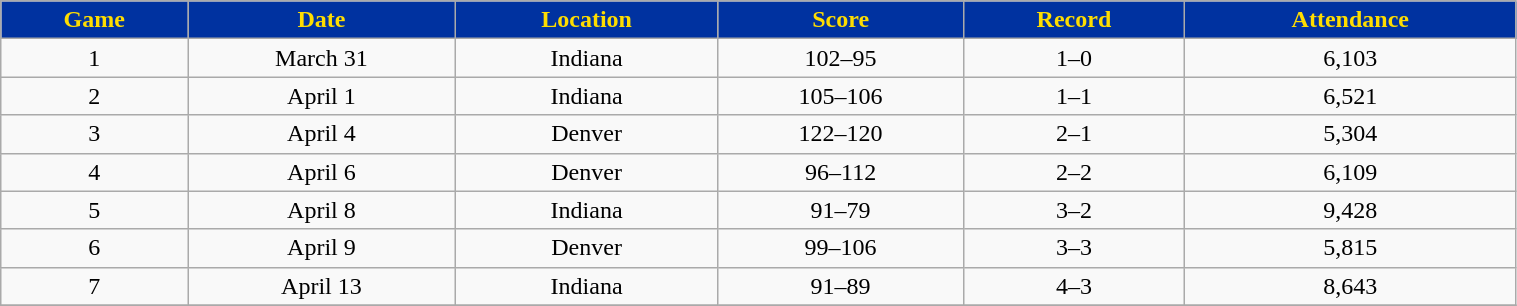<table class="wikitable" width="80%">
<tr align="center"  style="background:#0032A0;color:#FEDD00;">
<td><strong>Game</strong></td>
<td><strong>Date</strong></td>
<td><strong>Location</strong></td>
<td><strong>Score</strong></td>
<td><strong>Record</strong></td>
<td><strong>Attendance</strong></td>
</tr>
<tr style="text-align:center;" bgcolor="">
<td>1</td>
<td>March 31</td>
<td>Indiana</td>
<td>102–95</td>
<td>1–0</td>
<td>6,103</td>
</tr>
<tr align="center" bgcolor="">
<td>2</td>
<td>April 1</td>
<td>Indiana</td>
<td>105–106</td>
<td>1–1</td>
<td>6,521</td>
</tr>
<tr align="center" bgcolor="">
<td>3</td>
<td>April 4</td>
<td>Denver</td>
<td>122–120</td>
<td>2–1</td>
<td>5,304</td>
</tr>
<tr align="center" bgcolor="">
<td>4</td>
<td>April 6</td>
<td>Denver</td>
<td>96–112</td>
<td>2–2</td>
<td>6,109</td>
</tr>
<tr align="center" bgcolor="">
<td>5</td>
<td>April 8</td>
<td>Indiana</td>
<td>91–79</td>
<td>3–2</td>
<td>9,428</td>
</tr>
<tr align="center" bgcolor="">
<td>6</td>
<td>April 9</td>
<td>Denver</td>
<td>99–106</td>
<td>3–3</td>
<td>5,815</td>
</tr>
<tr align="center" bgcolor="">
<td>7</td>
<td>April 13</td>
<td>Indiana</td>
<td>91–89</td>
<td>4–3</td>
<td>8,643</td>
</tr>
<tr align="center" bgcolor="">
</tr>
</table>
